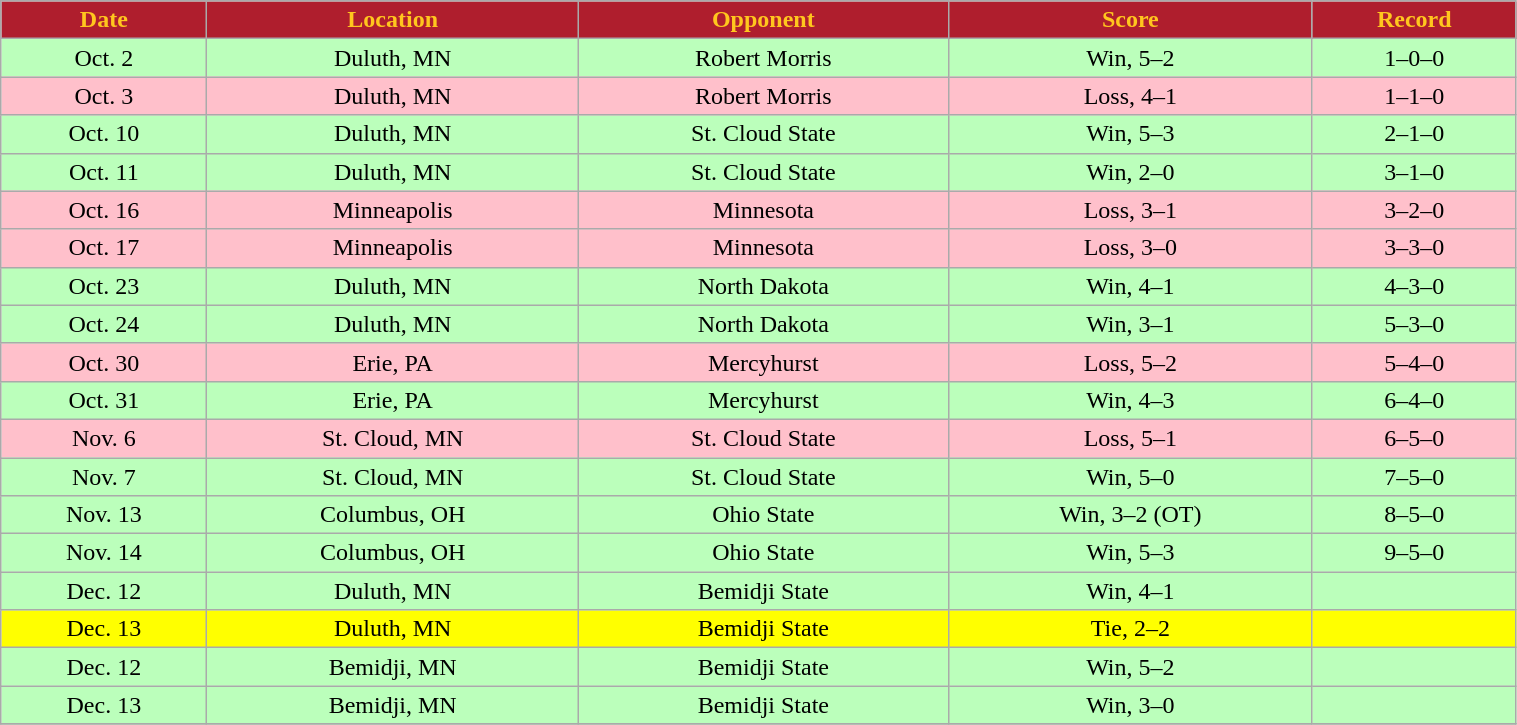<table class="wikitable" width="80%">
<tr align="center"  style=" background:#AF1E2D;color:#FFC61E;">
<td><strong>Date</strong></td>
<td><strong>Location</strong></td>
<td><strong>Opponent</strong></td>
<td><strong>Score</strong></td>
<td><strong>Record</strong></td>
</tr>
<tr align="center" bgcolor="bbffbb">
<td>Oct.  2</td>
<td>Duluth, MN</td>
<td>Robert Morris</td>
<td>Win, 5–2</td>
<td>1–0–0</td>
</tr>
<tr align="center" bgcolor="pink">
<td>Oct.  3</td>
<td>Duluth, MN</td>
<td>Robert Morris</td>
<td>Loss, 4–1 </td>
<td>1–1–0</td>
</tr>
<tr align="center" bgcolor="bbffbb">
<td>Oct.  10</td>
<td>Duluth, MN</td>
<td>St. Cloud State</td>
<td>Win, 5–3</td>
<td>2–1–0</td>
</tr>
<tr align="center" bgcolor="bbffbb">
<td>Oct.  11</td>
<td>Duluth, MN</td>
<td>St. Cloud State</td>
<td>Win, 2–0</td>
<td>3–1–0</td>
</tr>
<tr align="center" bgcolor="pink">
<td>Oct.  16</td>
<td>Minneapolis</td>
<td>Minnesota</td>
<td>Loss, 3–1</td>
<td>3–2–0</td>
</tr>
<tr align="center" bgcolor="pink">
<td>Oct.  17</td>
<td>Minneapolis</td>
<td>Minnesota</td>
<td>Loss, 3–0</td>
<td>3–3–0</td>
</tr>
<tr align="center" bgcolor="bbffbb">
<td>Oct.  23</td>
<td>Duluth, MN</td>
<td>North Dakota</td>
<td>Win, 4–1</td>
<td>4–3–0</td>
</tr>
<tr align="center" bgcolor="bbffbb">
<td>Oct.  24</td>
<td>Duluth, MN</td>
<td>North Dakota</td>
<td>Win, 3–1</td>
<td>5–3–0</td>
</tr>
<tr align="center" bgcolor="pink">
<td>Oct.  30</td>
<td>Erie, PA</td>
<td>Mercyhurst</td>
<td>Loss, 5–2</td>
<td>5–4–0</td>
</tr>
<tr align="center" bgcolor="bbffbb">
<td>Oct.  31</td>
<td>Erie, PA</td>
<td>Mercyhurst</td>
<td>Win, 4–3</td>
<td>6–4–0</td>
</tr>
<tr align="center" bgcolor="pink">
<td>Nov. 6</td>
<td>St. Cloud, MN</td>
<td>St. Cloud State</td>
<td>Loss, 5–1</td>
<td>6–5–0</td>
</tr>
<tr align="center" bgcolor="bbffbb">
<td>Nov. 7</td>
<td>St. Cloud, MN</td>
<td>St. Cloud State</td>
<td>Win, 5–0</td>
<td>7–5–0</td>
</tr>
<tr align="center" bgcolor="bbffbb">
<td>Nov. 13</td>
<td>Columbus, OH</td>
<td>Ohio State</td>
<td>Win, 3–2 (OT)</td>
<td>8–5–0</td>
</tr>
<tr align="center" bgcolor="bbffbb">
<td>Nov. 14</td>
<td>Columbus, OH</td>
<td>Ohio State</td>
<td>Win, 5–3</td>
<td>9–5–0</td>
</tr>
<tr align="center" bgcolor="bbffbb">
<td>Dec. 12</td>
<td>Duluth, MN</td>
<td>Bemidji State</td>
<td>Win, 4–1</td>
<td></td>
</tr>
<tr align="center" bgcolor="yellow">
<td>Dec. 13</td>
<td>Duluth, MN</td>
<td>Bemidji State</td>
<td>Tie, 2–2</td>
<td></td>
</tr>
<tr align="center" bgcolor="bbffbb">
<td>Dec. 12</td>
<td>Bemidji, MN</td>
<td>Bemidji State</td>
<td>Win, 5–2</td>
<td></td>
</tr>
<tr align="center" bgcolor="bbffbb">
<td>Dec. 13</td>
<td>Bemidji, MN</td>
<td>Bemidji State</td>
<td>Win, 3–0</td>
<td></td>
</tr>
<tr align="center" bgcolor="">
</tr>
</table>
